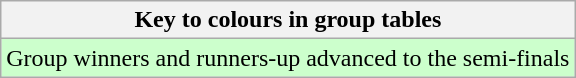<table class="wikitable">
<tr>
<th colspan=2>Key to colours in group tables</th>
</tr>
<tr>
<td bgcolor=#ccffcc>Group winners and runners-up advanced to the semi-finals</td>
</tr>
</table>
